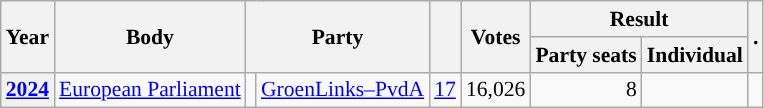<table class="wikitable plainrowheaders sortable" border=2 cellpadding=4 cellspacing=0 style="border: 1px #aaa solid; font-size: 90%; text-align:center;">
<tr>
<th scope="col" rowspan=2>Year</th>
<th scope="col" rowspan=2>Body</th>
<th scope="col" colspan=2 rowspan=2>Party</th>
<th scope="col" rowspan=2></th>
<th scope="col" rowspan=2>Votes</th>
<th scope="colgroup" colspan=2>Result</th>
<th scope="col" rowspan=2>.</th>
</tr>
<tr>
<th scope="col">Party seats</th>
<th scope="col">Individual</th>
</tr>
<tr>
<th scope="row"><a href='#'>2024</a></th>
<td><a href='#'>European Parliament</a></td>
<td style="background-color:"></td>
<td><a href='#'>GroenLinks–PvdA</a></td>
<td style=text-align:right><a href='#'>17</a></td>
<td style=text-align:right>16,026</td>
<td style=text-align:right>8</td>
<td></td>
<td></td>
</tr>
</table>
